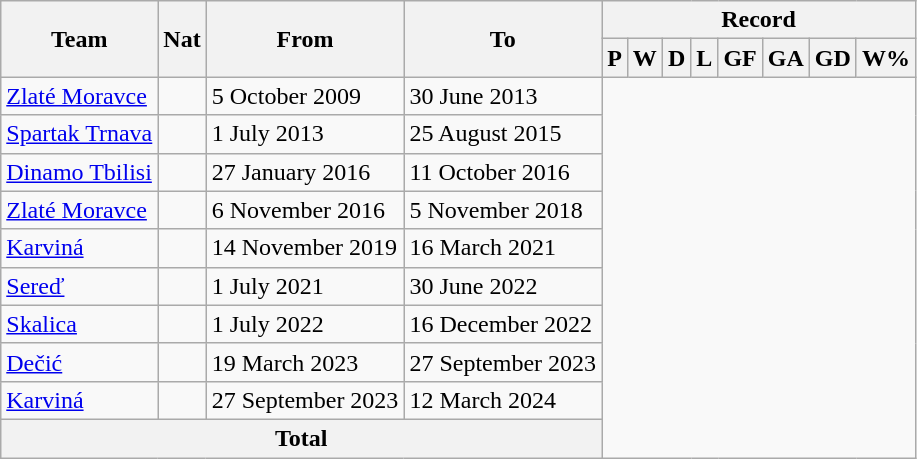<table class="wikitable" style="text-align:center">
<tr>
<th rowspan="2">Team</th>
<th rowspan="2">Nat</th>
<th rowspan="2">From</th>
<th rowspan="2">To</th>
<th colspan="8">Record</th>
</tr>
<tr>
<th>P</th>
<th>W</th>
<th>D</th>
<th>L</th>
<th>GF</th>
<th>GA</th>
<th>GD</th>
<th>W%</th>
</tr>
<tr>
<td align=left><a href='#'>Zlaté Moravce</a></td>
<td></td>
<td align=left>5 October 2009</td>
<td align=left>30 June 2013<br></td>
</tr>
<tr>
<td align=left><a href='#'>Spartak Trnava</a></td>
<td></td>
<td align=left>1 July 2013</td>
<td align=left>25 August 2015<br></td>
</tr>
<tr>
<td align=left><a href='#'>Dinamo Tbilisi</a></td>
<td></td>
<td align=left>27 January 2016</td>
<td align=left>11 October 2016<br></td>
</tr>
<tr>
<td align=left><a href='#'>Zlaté Moravce</a></td>
<td></td>
<td align=left>6 November 2016</td>
<td align=left>5 November 2018<br></td>
</tr>
<tr>
<td align=left><a href='#'>Karviná</a></td>
<td></td>
<td align=left>14 November 2019</td>
<td align=left>16 March 2021<br></td>
</tr>
<tr>
<td align=left><a href='#'>Sereď</a></td>
<td></td>
<td align=left>1 July 2021</td>
<td align=left>30 June 2022<br></td>
</tr>
<tr>
<td align=left><a href='#'>Skalica</a></td>
<td></td>
<td align=left>1 July 2022</td>
<td align=left>16 December 2022<br></td>
</tr>
<tr>
<td align=left><a href='#'>Dečić</a></td>
<td></td>
<td align=left>19 March 2023</td>
<td align=left>27 September 2023<br></td>
</tr>
<tr>
<td align=left><a href='#'>Karviná</a></td>
<td></td>
<td align=left>27 September 2023</td>
<td align=left>12 March 2024<br></td>
</tr>
<tr>
<th colspan="4">Total<br></th>
</tr>
</table>
